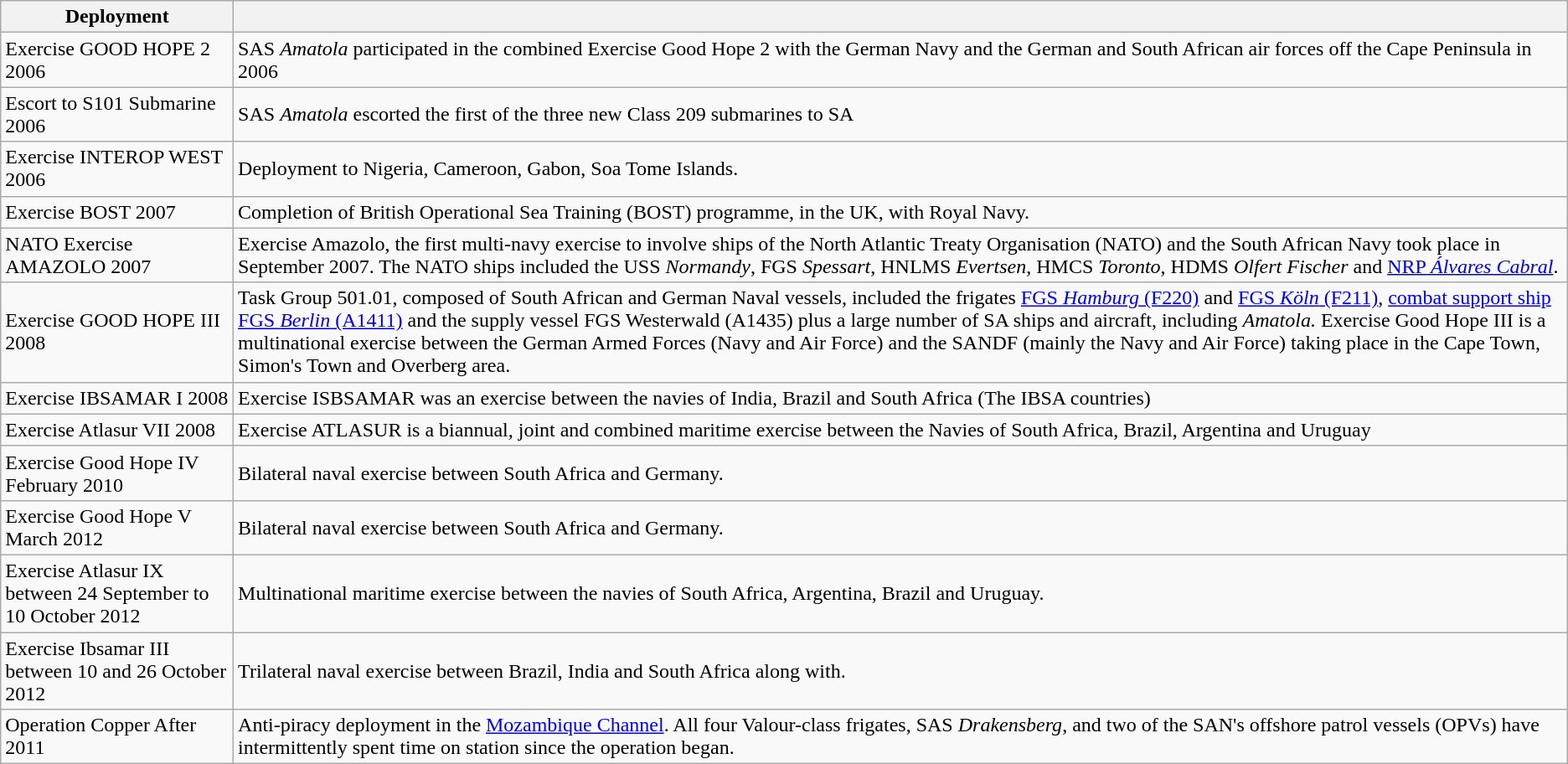<table class="wikitable">
<tr>
<th>Deployment</th>
<th></th>
</tr>
<tr>
<td>Exercise GOOD HOPE 2 2006</td>
<td>SAS <em>Amatola</em> participated in the combined Exercise Good Hope 2 with the German Navy and the German and South African air forces off the Cape Peninsula in 2006</td>
</tr>
<tr>
<td>Escort to S101 Submarine 2006</td>
<td>SAS <em>Amatola</em> escorted the first of the three new Class 209 submarines to SA</td>
</tr>
<tr>
<td>Exercise INTEROP WEST 2006</td>
<td>Deployment to Nigeria, Cameroon, Gabon, Soa Tome Islands.</td>
</tr>
<tr>
<td>Exercise BOST 2007</td>
<td>Completion of British Operational Sea Training (BOST) programme, in the UK, with Royal Navy.</td>
</tr>
<tr>
<td>NATO Exercise AMAZOLO 2007</td>
<td>Exercise Amazolo, the first multi-navy exercise to involve ships of the North Atlantic Treaty Organisation (NATO) and the South African Navy took place in September 2007. The NATO ships included the USS <em>Normandy</em>, FGS <em>Spessart</em>, HNLMS <em>Evertsen</em>, HMCS <em>Toronto</em>, HDMS <em>Olfert Fischer</em> and <a href='#'>NRP <em>Álvares Cabral</em></a>.</td>
</tr>
<tr>
<td>Exercise GOOD HOPE III 2008</td>
<td>Task Group 501.01, composed of South African and German Naval vessels, included the frigates <a href='#'>FGS <em>Hamburg</em> (F220)</a> and <a href='#'>FGS <em>Köln</em> (F211)</a>, <a href='#'>combat support ship FGS <em>Berlin</em> (A1411)</a> and the supply vessel FGS Westerwald (A1435) plus a large number of SA ships and aircraft, including <em>Amatola.</em> Exercise Good Hope III is a multinational exercise between the German Armed Forces (Navy and Air Force) and the SANDF (mainly the Navy and Air Force) taking place in the Cape Town, Simon's Town and Overberg area.</td>
</tr>
<tr>
<td>Exercise IBSAMAR I 2008</td>
<td>Exercise ISBSAMAR was an exercise between the navies of India, Brazil and South Africa (The IBSA countries)</td>
</tr>
<tr>
<td>Exercise Atlasur VII 2008</td>
<td>Exercise ATLASUR is a biannual, joint and combined maritime exercise between the Navies of South Africa, Brazil, Argentina and Uruguay</td>
</tr>
<tr>
<td>Exercise Good Hope IV February 2010</td>
<td>Bilateral naval exercise between South Africa and Germany.</td>
</tr>
<tr>
<td>Exercise Good Hope V March 2012</td>
<td>Bilateral naval exercise between South Africa and Germany.</td>
</tr>
<tr>
<td>Exercise Atlasur IX between 24 September to 10 October 2012</td>
<td>Multinational maritime exercise between the navies of South Africa, Argentina, Brazil and Uruguay.</td>
</tr>
<tr>
<td>Exercise Ibsamar III between 10 and 26 October 2012</td>
<td>Trilateral naval exercise between Brazil, India and South Africa along with.</td>
</tr>
<tr>
<td>Operation Copper After 2011</td>
<td>Anti-piracy deployment in the <a href='#'>Mozambique Channel</a>. All four Valour-class frigates, SAS <em>Drakensberg</em>, and two of the SAN's offshore patrol vessels (OPVs) have intermittently spent time on station since the operation began.</td>
</tr>
</table>
